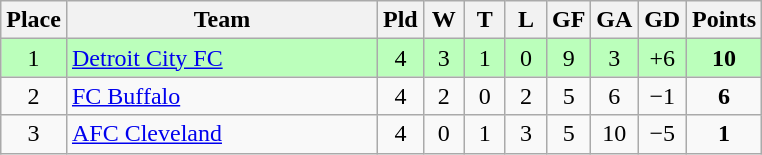<table class="wikitable" style="text-align:center">
<tr>
<th>Place</th>
<th width="200">Team</th>
<th width="20">Pld</th>
<th width="20">W</th>
<th width="20">T</th>
<th width="20">L</th>
<th width="20">GF</th>
<th width="20">GA</th>
<th width="25">GD</th>
<th>Points</th>
</tr>
<tr style="background:#bfb">
<td>1</td>
<td align="left"><a href='#'>Detroit City FC</a></td>
<td>4</td>
<td>3</td>
<td>1</td>
<td>0</td>
<td>9</td>
<td>3</td>
<td>+6</td>
<td><strong>10</strong></td>
</tr>
<tr>
<td>2</td>
<td align="left"><a href='#'>FC Buffalo</a></td>
<td>4</td>
<td>2</td>
<td>0</td>
<td>2</td>
<td>5</td>
<td>6</td>
<td>−1</td>
<td><strong>6</strong></td>
</tr>
<tr>
<td>3</td>
<td align="left"><a href='#'>AFC Cleveland</a></td>
<td>4</td>
<td>0</td>
<td>1</td>
<td>3</td>
<td>5</td>
<td>10</td>
<td>−5</td>
<td><strong>1</strong></td>
</tr>
</table>
